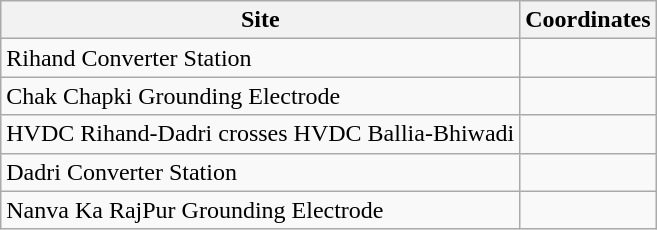<table class="wikitable sortable">
<tr>
<th>Site</th>
<th>Coordinates</th>
</tr>
<tr>
<td>Rihand Converter Station</td>
<td></td>
</tr>
<tr>
<td>Chak Chapki Grounding Electrode</td>
<td></td>
</tr>
<tr>
<td>HVDC Rihand-Dadri crosses HVDC Ballia-Bhiwadi</td>
<td></td>
</tr>
<tr>
<td>Dadri Converter Station</td>
<td></td>
</tr>
<tr>
<td>Nanva Ka RajPur Grounding Electrode</td>
<td></td>
</tr>
</table>
